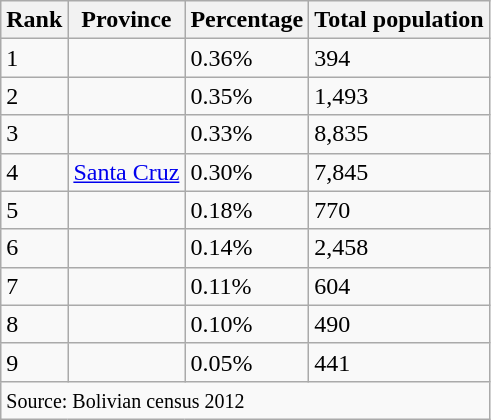<table class="wikitable sortable">
<tr>
<th>Rank</th>
<th>Province</th>
<th>Percentage</th>
<th>Total population</th>
</tr>
<tr>
<td>1</td>
<td></td>
<td>0.36%</td>
<td>394</td>
</tr>
<tr>
<td>2</td>
<td></td>
<td>0.35%</td>
<td>1,493</td>
</tr>
<tr>
<td>3</td>
<td></td>
<td>0.33%</td>
<td>8,835</td>
</tr>
<tr>
<td>4</td>
<td> <a href='#'>Santa Cruz</a></td>
<td>0.30%</td>
<td>7,845</td>
</tr>
<tr>
<td>5</td>
<td></td>
<td>0.18%</td>
<td>770</td>
</tr>
<tr>
<td>6</td>
<td></td>
<td>0.14%</td>
<td>2,458</td>
</tr>
<tr>
<td>7</td>
<td></td>
<td>0.11%</td>
<td>604</td>
</tr>
<tr>
<td>8</td>
<td></td>
<td>0.10%</td>
<td>490</td>
</tr>
<tr>
<td>9</td>
<td></td>
<td>0.05%</td>
<td>441</td>
</tr>
<tr>
<td colspan="8" style="text-align:left;"><small>Source: Bolivian census 2012 </small></td>
</tr>
</table>
